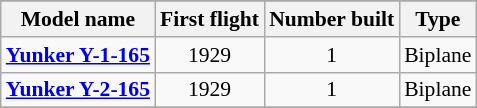<table class="wikitable" align=center style="font-size:90%;">
<tr>
</tr>
<tr bgcolor="#efefef">
<th>Model name</th>
<th>First flight</th>
<th>Number built</th>
<th>Type</th>
</tr>
<tr>
<td align=left><strong><a href='#'>Yunker Y-1-165</a></strong></td>
<td align=center>1929</td>
<td align=center>1</td>
<td align=left>Biplane</td>
</tr>
<tr>
<td align=left><strong><a href='#'>Yunker Y-2-165</a></strong></td>
<td align=center>1929</td>
<td align=center>1</td>
<td align=left>Biplane</td>
</tr>
<tr>
</tr>
</table>
